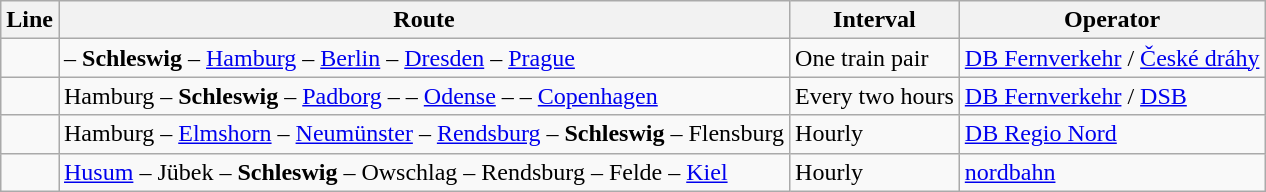<table class="wikitable">
<tr>
<th>Line</th>
<th>Route</th>
<th>Interval</th>
<th>Operator</th>
</tr>
<tr>
<td align="center"></td>
<td> – <strong>Schleswig</strong> – <a href='#'>Hamburg</a> – <a href='#'>Berlin</a> – <a href='#'>Dresden</a> – <a href='#'>Prague</a></td>
<td>One train pair</td>
<td><a href='#'>DB Fernverkehr</a> / <a href='#'>České dráhy</a></td>
</tr>
<tr>
<td align="center"></td>
<td>Hamburg – <strong>Schleswig</strong> – <a href='#'>Padborg</a> –  – <a href='#'>Odense</a> –  – <a href='#'>Copenhagen</a></td>
<td>Every two hours</td>
<td><a href='#'>DB Fernverkehr</a> / <a href='#'>DSB</a></td>
</tr>
<tr>
<td align="center"></td>
<td>Hamburg – <a href='#'>Elmshorn</a> – <a href='#'>Neumünster</a> – <a href='#'>Rendsburg</a> – <strong>Schleswig</strong> – Flensburg</td>
<td>Hourly</td>
<td><a href='#'>DB Regio Nord</a></td>
</tr>
<tr>
<td align="center"></td>
<td><a href='#'>Husum</a> – Jübek – <strong>Schleswig</strong> – Owschlag – Rendsburg – Felde – <a href='#'>Kiel</a></td>
<td>Hourly</td>
<td><a href='#'>nordbahn</a></td>
</tr>
</table>
